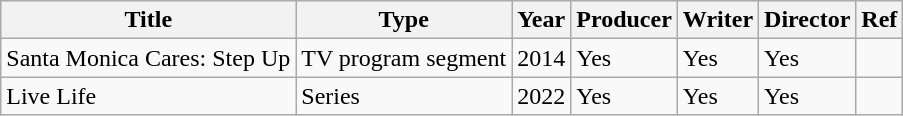<table class="wikitable">
<tr>
<th>Title</th>
<th>Type</th>
<th>Year</th>
<th>Producer</th>
<th>Writer</th>
<th>Director</th>
<th>Ref</th>
</tr>
<tr>
<td>Santa Monica Cares: Step Up</td>
<td>TV program segment</td>
<td>2014</td>
<td>Yes</td>
<td>Yes</td>
<td>Yes</td>
<td></td>
</tr>
<tr>
<td>Live Life</td>
<td>Series</td>
<td>2022</td>
<td>Yes</td>
<td>Yes</td>
<td>Yes</td>
<td></td>
</tr>
</table>
